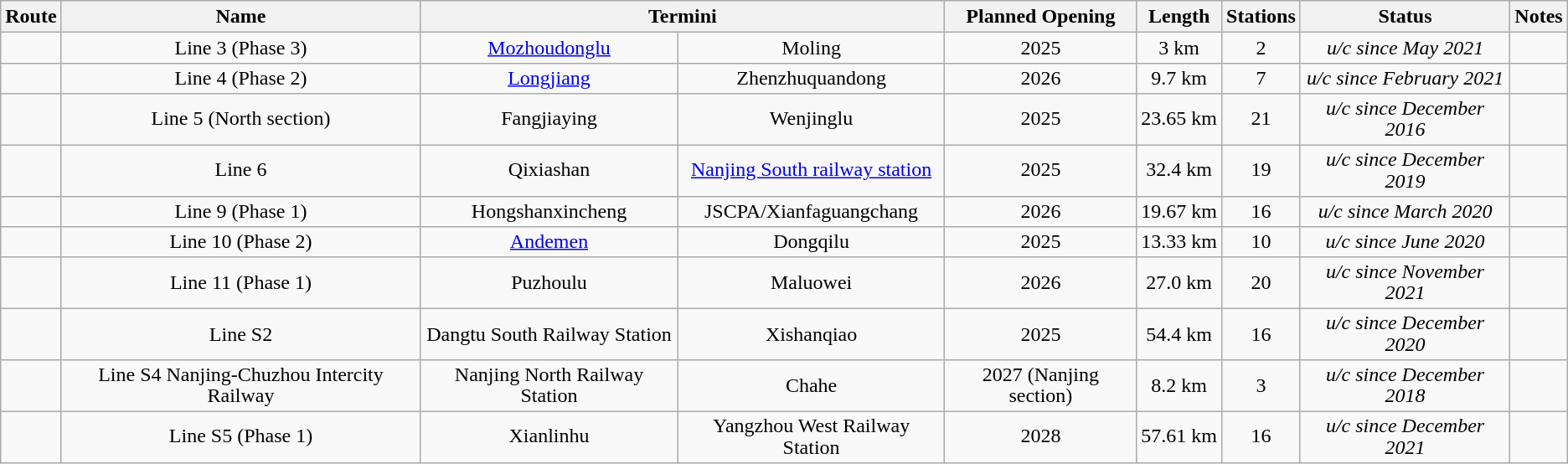<table class="wikitable">
<tr>
<th>Route</th>
<th>Name</th>
<th colspan=2>Termini</th>
<th>Planned Opening</th>
<th>Length</th>
<th>Stations</th>
<th>Status</th>
<th>Notes</th>
</tr>
<tr>
<td style="text-align:center; line-height:1.05"></td>
<td style="text-align:center; line-height:1.05">Line 3 (Phase 3)</td>
<td style="text-align:center; line-height:1.05"><a href='#'>Mozhoudonglu</a></td>
<td style="text-align:center; line-height:1.05">Moling</td>
<td style="text-align:center; line-height:1.05">2025</td>
<td style="text-align:center; line-height:1.05">3 km</td>
<td style="text-align:center; line-height:1.05">2</td>
<td style="text-align:center; line-height:1.05"><em>u/c since May 2021</em></td>
<td></td>
</tr>
<tr>
<td style="text-align:center; line-height:1.05"></td>
<td style="text-align:center; line-height:1.05">Line 4 (Phase 2)</td>
<td style="text-align:center; line-height:1.05"><a href='#'>Longjiang</a></td>
<td style="text-align:center; line-height:1.05">Zhenzhuquandong</td>
<td style="text-align:center; line-height:1.05">2026</td>
<td style="text-align:center; line-height:1.05">9.7 km</td>
<td style="text-align:center; line-height:1.05">7</td>
<td style="text-align:center; line-height:1.05"><em>u/c since February 2021</em></td>
<td></td>
</tr>
<tr>
<td style="text-align:center; line-height:1.05"></td>
<td style="text-align:center; line-height:1.05">Line 5 (North section)</td>
<td style="text-align:center; line-height:1.05">Fangjiaying</td>
<td style="text-align:center; line-height:1.05">Wenjinglu</td>
<td style="text-align:center; line-height:1.05">2025</td>
<td style="text-align:center; line-height:1.05">23.65 km</td>
<td style="text-align:center; line-height:1.05">21</td>
<td style="text-align:center; line-height:1.05"><em>u/c since December 2016</em></td>
<td></td>
</tr>
<tr>
<td style="text-align:center; line-height:1.05"></td>
<td style="text-align:center; line-height:1.05">Line 6</td>
<td style="text-align:center; line-height:1.05">Qixiashan</td>
<td style="text-align:center; line-height:1.05"><a href='#'>Nanjing South railway station</a></td>
<td style="text-align:center; line-height:1.05">2025</td>
<td style="text-align:center; line-height:1.05">32.4 km</td>
<td style="text-align:center; line-height:1.05">19</td>
<td style="text-align:center; line-height:1.05"><em>u/c since December 2019</em></td>
<td></td>
</tr>
<tr>
<td style="text-align:center; line-height:1.05"></td>
<td style="text-align:center; line-height:1.05">Line 9 (Phase 1)</td>
<td style="text-align:center; line-height:1.05">Hongshanxincheng</td>
<td style="text-align:center; line-height:1.05">JSCPA/Xianfaguangchang</td>
<td style="text-align:center; line-height:1.05">2026</td>
<td style="text-align:center; line-height:1.05">19.67 km</td>
<td style="text-align:center; line-height:1.05">16</td>
<td style="text-align:center; line-height:1.05"><em>u/c since March 2020</em></td>
<td></td>
</tr>
<tr>
<td style="text-align:center; line-height:1.05"></td>
<td style="text-align:center; line-height:1.05">Line 10 (Phase 2)</td>
<td style="text-align:center; line-height:1.05"><a href='#'>Andemen</a></td>
<td style="text-align:center; line-height:1.05">Dongqilu</td>
<td style="text-align:center; line-height:1.05">2025</td>
<td style="text-align:center; line-height:1.05">13.33 km</td>
<td style="text-align:center; line-height:1.05">10</td>
<td style="text-align:center; line-height:1.05"><em>u/c since June 2020</em></td>
<td></td>
</tr>
<tr>
<td style="text-align:center; line-height:1.05"></td>
<td style="text-align:center; line-height:1.05">Line 11 (Phase 1)</td>
<td style="text-align:center; line-height:1.05">Puzhoulu</td>
<td style="text-align:center; line-height:1.05">Maluowei</td>
<td style="text-align:center; line-height:1.05">2026</td>
<td style="text-align:center; line-height:1.05">27.0 km</td>
<td style="text-align:center; line-height:1.05">20</td>
<td style="text-align:center; line-height:1.05"><em>u/c since November 2021</em></td>
<td></td>
</tr>
<tr>
<td style="text-align:center; line-height:1.05"></td>
<td style="text-align:center; line-height:1.05">Line S2</td>
<td style="text-align:center; line-height:1.05">Dangtu South Railway Station</td>
<td style="text-align:center; line-height:1.05">Xishanqiao</td>
<td style="text-align:center; line-height:1.05">2025</td>
<td style="text-align:center; line-height:1.05">54.4 km</td>
<td style="text-align:center; line-height:1.05">16</td>
<td style="text-align:center; line-height:1.05"><em>u/c since December 2020</em></td>
<td></td>
</tr>
<tr>
<td style="text-align:center; line-height:1.05"></td>
<td style="text-align:center; line-height:1.05">Line S4 Nanjing-Chuzhou Intercity Railway</td>
<td style="text-align:center; line-height:1.05">Nanjing North Railway Station</td>
<td style="text-align:center; line-height:1.05">Chahe</td>
<td style="text-align:center; line-height:1.05">2027 (Nanjing section)</td>
<td style="text-align:center; line-height:1.05">8.2 km</td>
<td style="text-align:center; line-height:1.05">3</td>
<td style="text-align:center; line-height:1.05"><em>u/c since December 2018</em></td>
<td></td>
</tr>
<tr>
<td style="text-align:center; line-height:1.05"></td>
<td style="text-align:center; line-height:1.05">Line S5 (Phase 1)</td>
<td style="text-align:center; line-height:1.05">Xianlinhu</td>
<td style="text-align:center; line-height:1.05">Yangzhou West Railway Station</td>
<td style="text-align:center; line-height:1.05">2028</td>
<td style="text-align:center; line-height:1.05">57.61 km</td>
<td style="text-align:center; line-height:1.05">16</td>
<td style="text-align:center; line-height:1.05"><em>u/c since December 2021</em></td>
<td></td>
</tr>
</table>
